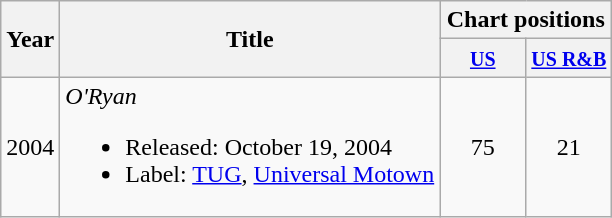<table class="wikitable">
<tr>
<th rowspan="2">Year</th>
<th rowspan="2">Title</th>
<th colspan="2">Chart positions</th>
</tr>
<tr>
<th width="50"><small><a href='#'>US</a></small></th>
<th width="50"><small><a href='#'>US R&B</a></small></th>
</tr>
<tr>
<td>2004</td>
<td><em>O'Ryan</em><br><ul><li>Released: October 19, 2004</li><li>Label: <a href='#'>TUG</a>, <a href='#'>Universal Motown</a></li></ul></td>
<td align="center">75</td>
<td align="center">21</td>
</tr>
</table>
